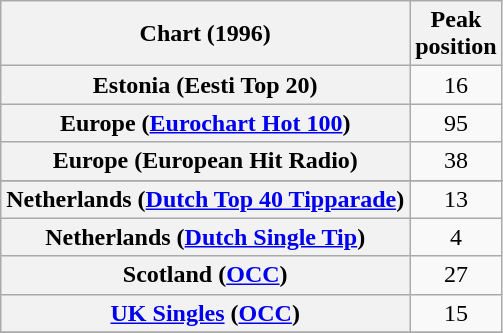<table class="wikitable sortable plainrowheaders" style="text-align:center">
<tr>
<th>Chart (1996)</th>
<th>Peak<br>position</th>
</tr>
<tr>
<th scope="row">Estonia (Eesti Top 20)</th>
<td align="center">16</td>
</tr>
<tr>
<th scope="row">Europe (<a href='#'>Eurochart Hot 100</a>)</th>
<td>95</td>
</tr>
<tr>
<th scope="row">Europe (European Hit Radio)</th>
<td style="text-align:center;">38</td>
</tr>
<tr>
</tr>
<tr>
<th scope="row">Netherlands (<a href='#'>Dutch Top 40 Tipparade</a>)</th>
<td>13</td>
</tr>
<tr>
<th scope="row">Netherlands (<a href='#'>Dutch Single Tip</a>)</th>
<td>4</td>
</tr>
<tr>
<th scope="row">Scotland (<a href='#'>OCC</a>)</th>
<td>27</td>
</tr>
<tr>
<th scope="row"><a href='#'>UK Singles</a> (<a href='#'>OCC</a>)</th>
<td>15</td>
</tr>
<tr>
</tr>
</table>
